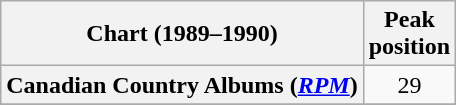<table class="wikitable sortable plainrowheaders" style="text-align:center">
<tr>
<th scope="col">Chart (1989–1990)</th>
<th scope="col">Peak<br> position</th>
</tr>
<tr>
<th scope="row">Canadian Country Albums (<em><a href='#'>RPM</a></em>)</th>
<td>29</td>
</tr>
<tr>
</tr>
<tr>
</tr>
</table>
